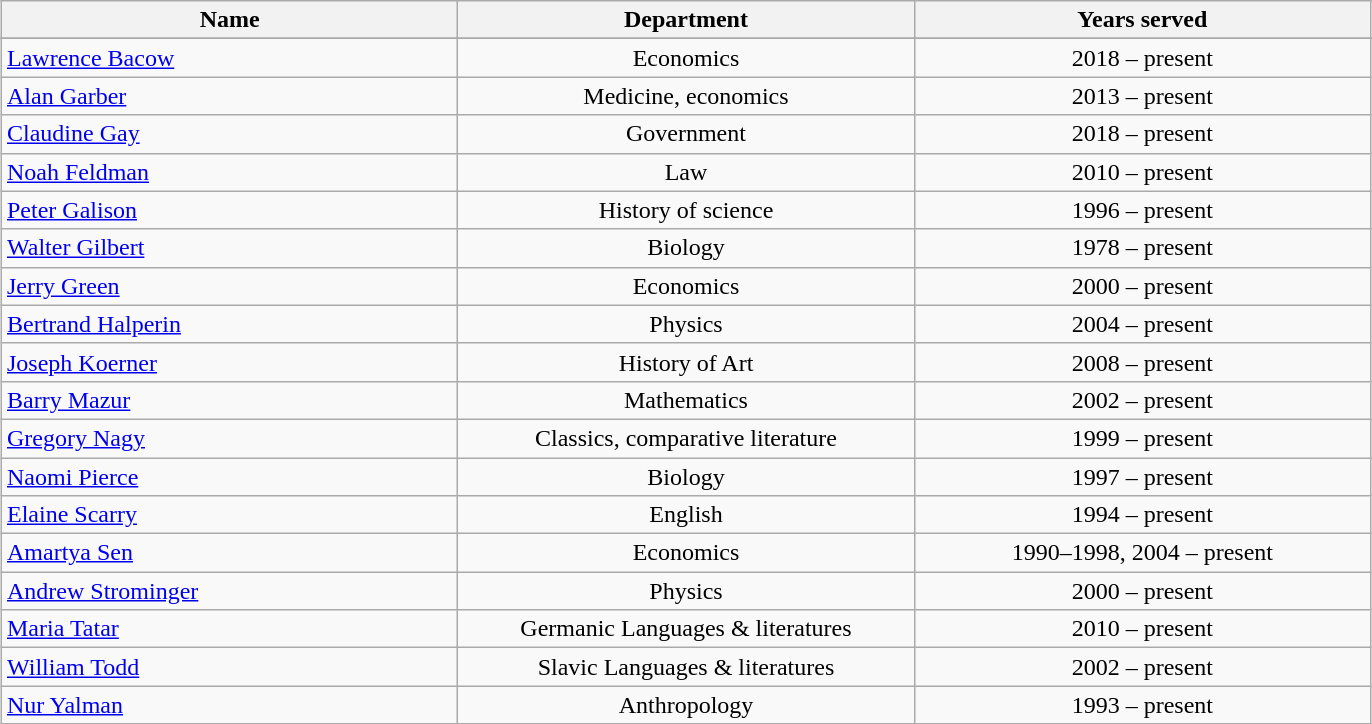<table class="wikitable sortable" style="margin-left: auto; margin-right: auto; border: none;">
<tr>
<th width="25%">Name</th>
<th width="25%">Department</th>
<th width="25%">Years served</th>
</tr>
<tr valign="top">
</tr>
<tr valign="top">
<td><a href='#'>Lawrence Bacow</a></td>
<td align="center">Economics</td>
<td align="center">2018 – present</td>
</tr>
<tr valign="top">
<td><a href='#'>Alan Garber</a></td>
<td align="center">Medicine, economics</td>
<td align="center">2013 – present</td>
</tr>
<tr valign="top">
<td><a href='#'>Claudine Gay</a></td>
<td align="center">Government</td>
<td align="center">2018 – present</td>
</tr>
<tr valign="top">
<td><a href='#'>Noah Feldman</a></td>
<td align="center">Law</td>
<td align="center">2010 – present</td>
</tr>
<tr valign="top">
<td><a href='#'>Peter Galison</a></td>
<td align="center">History of science</td>
<td align="center">1996 – present</td>
</tr>
<tr valign="top">
<td><a href='#'>Walter Gilbert</a></td>
<td align="center">Biology</td>
<td align="center">1978 – present</td>
</tr>
<tr valign="top">
<td><a href='#'>Jerry Green</a></td>
<td align="center">Economics</td>
<td align="center">2000 – present</td>
</tr>
<tr valign="top">
<td><a href='#'>Bertrand Halperin</a></td>
<td align="center">Physics</td>
<td align="center">2004 – present</td>
</tr>
<tr valign="top">
<td><a href='#'>Joseph Koerner</a></td>
<td align="center">History of Art</td>
<td align="center">2008 – present</td>
</tr>
<tr valign="top">
<td><a href='#'>Barry Mazur</a></td>
<td align="center">Mathematics</td>
<td align="center">2002 – present</td>
</tr>
<tr valign="top">
<td><a href='#'>Gregory Nagy</a></td>
<td align="center">Classics, comparative literature</td>
<td align="center">1999 – present</td>
</tr>
<tr valign="top">
<td><a href='#'>Naomi Pierce</a></td>
<td align="center">Biology</td>
<td align="center">1997 – present</td>
</tr>
<tr valign="top">
<td><a href='#'>Elaine Scarry</a></td>
<td align="center">English</td>
<td align="center">1994 – present</td>
</tr>
<tr valign="top">
<td><a href='#'>Amartya Sen</a></td>
<td align="center">Economics</td>
<td align="center">1990–1998, 2004 – present</td>
</tr>
<tr valign="top">
<td><a href='#'>Andrew Strominger</a></td>
<td align="center">Physics</td>
<td align="center">2000 – present</td>
</tr>
<tr valign="top">
<td><a href='#'>Maria Tatar</a></td>
<td align="center">Germanic Languages & literatures</td>
<td align="center">2010 – present</td>
</tr>
<tr valign="top">
<td><a href='#'>William Todd</a></td>
<td align="center">Slavic Languages & literatures</td>
<td align="center">2002 – present</td>
</tr>
<tr valign="top">
<td><a href='#'>Nur Yalman</a></td>
<td align="center">Anthropology</td>
<td align="center">1993 – present</td>
</tr>
<tr valign="top">
</tr>
</table>
